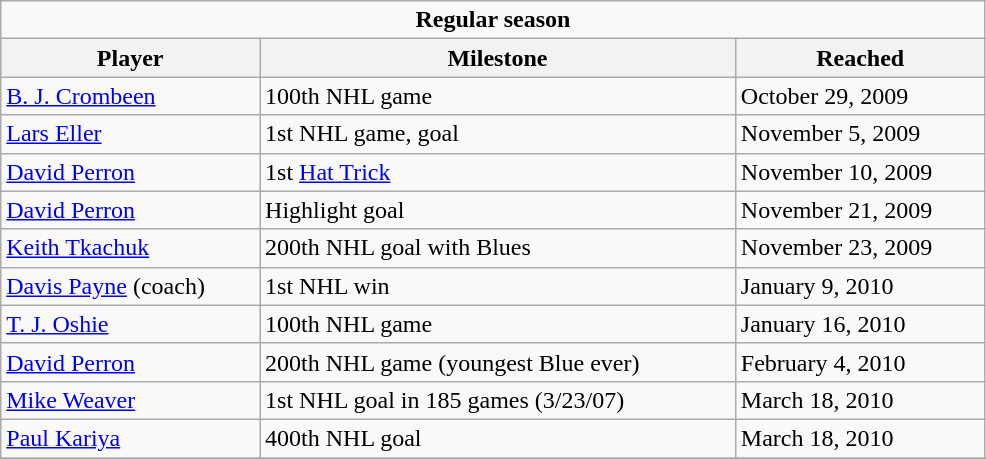<table class="wikitable" width="52%">
<tr>
<td colspan="10" align="center"><strong>Regular season</strong></td>
</tr>
<tr>
<th>Player</th>
<th>Milestone</th>
<th>Reached</th>
</tr>
<tr>
<td><a href='#'>B. J. Crombeen</a></td>
<td>100th NHL game</td>
<td>October 29, 2009</td>
</tr>
<tr>
<td><a href='#'>Lars Eller</a></td>
<td>1st NHL game, goal</td>
<td>November 5, 2009</td>
</tr>
<tr>
<td><a href='#'>David Perron</a></td>
<td>1st <a href='#'>Hat Trick</a></td>
<td>November 10, 2009 </td>
</tr>
<tr>
<td><a href='#'>David Perron</a></td>
<td>Highlight goal</td>
<td>November 21, 2009 </td>
</tr>
<tr>
<td><a href='#'>Keith Tkachuk</a></td>
<td>200th NHL goal with Blues</td>
<td>November 23, 2009</td>
</tr>
<tr>
<td><a href='#'>Davis Payne</a> (coach)</td>
<td>1st NHL win</td>
<td>January 9, 2010</td>
</tr>
<tr>
<td><a href='#'>T. J. Oshie</a></td>
<td>100th NHL game</td>
<td>January 16, 2010</td>
</tr>
<tr>
<td><a href='#'>David Perron</a></td>
<td>200th NHL game (youngest Blue ever)</td>
<td>February 4, 2010</td>
</tr>
<tr>
<td><a href='#'>Mike Weaver</a></td>
<td>1st NHL goal in 185 games (3/23/07)</td>
<td>March 18, 2010</td>
</tr>
<tr>
<td><a href='#'>Paul Kariya</a></td>
<td>400th NHL goal</td>
<td>March 18, 2010</td>
</tr>
<tr>
</tr>
</table>
